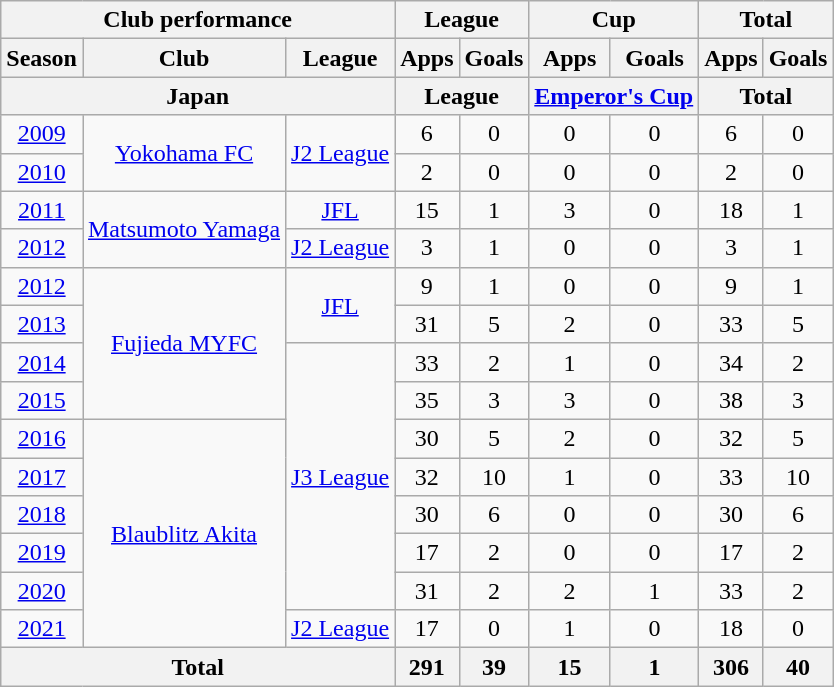<table class="wikitable" style="text-align:center;">
<tr>
<th colspan=3>Club performance</th>
<th colspan=2>League</th>
<th colspan=2>Cup</th>
<th colspan=2>Total</th>
</tr>
<tr>
<th>Season</th>
<th>Club</th>
<th>League</th>
<th>Apps</th>
<th>Goals</th>
<th>Apps</th>
<th>Goals</th>
<th>Apps</th>
<th>Goals</th>
</tr>
<tr>
<th colspan=3>Japan</th>
<th colspan=2>League</th>
<th colspan=2><a href='#'>Emperor's Cup</a></th>
<th colspan=2>Total</th>
</tr>
<tr>
<td><a href='#'>2009</a></td>
<td rowspan="2"><a href='#'>Yokohama FC</a></td>
<td rowspan="2"><a href='#'>J2 League</a></td>
<td>6</td>
<td>0</td>
<td>0</td>
<td>0</td>
<td>6</td>
<td>0</td>
</tr>
<tr>
<td><a href='#'>2010</a></td>
<td>2</td>
<td>0</td>
<td>0</td>
<td>0</td>
<td>2</td>
<td>0</td>
</tr>
<tr>
<td><a href='#'>2011</a></td>
<td rowspan="2"><a href='#'>Matsumoto Yamaga</a></td>
<td><a href='#'>JFL</a></td>
<td>15</td>
<td>1</td>
<td>3</td>
<td>0</td>
<td>18</td>
<td>1</td>
</tr>
<tr>
<td><a href='#'>2012</a></td>
<td rowspan="1"><a href='#'>J2 League</a></td>
<td>3</td>
<td>1</td>
<td>0</td>
<td>0</td>
<td>3</td>
<td>1</td>
</tr>
<tr>
<td><a href='#'>2012</a></td>
<td rowspan="4"><a href='#'>Fujieda MYFC</a></td>
<td rowspan="2"><a href='#'>JFL</a></td>
<td>9</td>
<td>1</td>
<td>0</td>
<td>0</td>
<td>9</td>
<td>1</td>
</tr>
<tr>
<td><a href='#'>2013</a></td>
<td>31</td>
<td>5</td>
<td>2</td>
<td>0</td>
<td>33</td>
<td>5</td>
</tr>
<tr>
<td><a href='#'>2014</a></td>
<td rowspan="7"><a href='#'>J3 League</a></td>
<td>33</td>
<td>2</td>
<td>1</td>
<td>0</td>
<td>34</td>
<td>2</td>
</tr>
<tr>
<td><a href='#'>2015</a></td>
<td>35</td>
<td>3</td>
<td>3</td>
<td>0</td>
<td>38</td>
<td>3</td>
</tr>
<tr>
<td><a href='#'>2016</a></td>
<td rowspan="6"><a href='#'>Blaublitz Akita</a></td>
<td>30</td>
<td>5</td>
<td>2</td>
<td>0</td>
<td>32</td>
<td>5</td>
</tr>
<tr>
<td><a href='#'>2017</a></td>
<td>32</td>
<td>10</td>
<td>1</td>
<td>0</td>
<td>33</td>
<td>10</td>
</tr>
<tr>
<td><a href='#'>2018</a></td>
<td>30</td>
<td>6</td>
<td>0</td>
<td>0</td>
<td>30</td>
<td>6</td>
</tr>
<tr>
<td><a href='#'>2019</a></td>
<td>17</td>
<td>2</td>
<td>0</td>
<td>0</td>
<td>17</td>
<td>2</td>
</tr>
<tr>
<td><a href='#'>2020</a></td>
<td>31</td>
<td>2</td>
<td>2</td>
<td>1</td>
<td>33</td>
<td>2</td>
</tr>
<tr>
<td><a href='#'>2021</a></td>
<td rowspan="1"><a href='#'>J2 League</a></td>
<td>17</td>
<td>0</td>
<td>1</td>
<td>0</td>
<td>18</td>
<td>0</td>
</tr>
<tr>
<th colspan=3>Total</th>
<th>291</th>
<th>39</th>
<th>15</th>
<th>1</th>
<th>306</th>
<th>40</th>
</tr>
</table>
